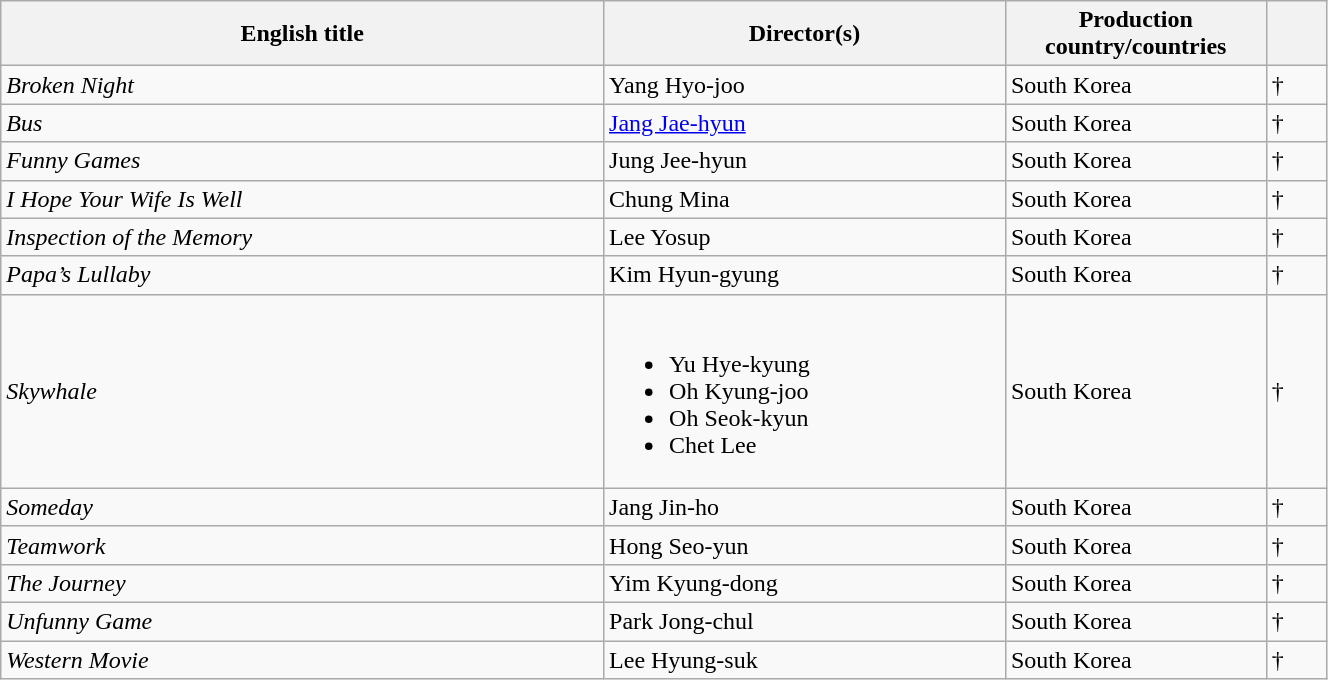<table class="sortable wikitable" width="70%" cellpadding="5">
<tr>
<th width="30%">English title</th>
<th width="20%">Director(s)</th>
<th width="10%">Production country/countries</th>
<th width="3%"></th>
</tr>
<tr>
<td><em>Broken Night</em></td>
<td>Yang Hyo-joo</td>
<td>South Korea</td>
<td>†</td>
</tr>
<tr>
<td><em>Bus</em></td>
<td><a href='#'>Jang Jae-hyun</a></td>
<td>South Korea</td>
<td>†</td>
</tr>
<tr>
<td><em>Funny Games</em></td>
<td>Jung Jee-hyun</td>
<td>South Korea</td>
<td>†</td>
</tr>
<tr>
<td><em>I Hope Your Wife Is Well</em></td>
<td>Chung Mina</td>
<td>South Korea</td>
<td>†</td>
</tr>
<tr>
<td><em>Inspection of the Memory</em></td>
<td>Lee Yosup</td>
<td>South Korea</td>
<td>†</td>
</tr>
<tr>
<td><em>Papa’s Lullaby</em></td>
<td>Kim Hyun-gyung</td>
<td>South Korea</td>
<td>†</td>
</tr>
<tr>
<td><em>Skywhale</em></td>
<td><br><ul><li>Yu Hye-kyung</li><li>Oh Kyung-joo</li><li>Oh Seok-kyun</li><li>Chet Lee</li></ul></td>
<td>South Korea</td>
<td>†</td>
</tr>
<tr>
<td><em>Someday</em></td>
<td>Jang Jin-ho</td>
<td>South Korea</td>
<td>†</td>
</tr>
<tr>
<td><em>Teamwork</em></td>
<td>Hong Seo-yun</td>
<td>South Korea</td>
<td>†</td>
</tr>
<tr>
<td><em>The Journey</em></td>
<td>Yim Kyung-dong</td>
<td>South Korea</td>
<td>†</td>
</tr>
<tr>
<td><em>Unfunny Game</em></td>
<td>Park Jong-chul</td>
<td>South Korea</td>
<td>†</td>
</tr>
<tr>
<td><em>Western Movie</em></td>
<td>Lee Hyung-suk</td>
<td>South Korea</td>
<td>†</td>
</tr>
</table>
